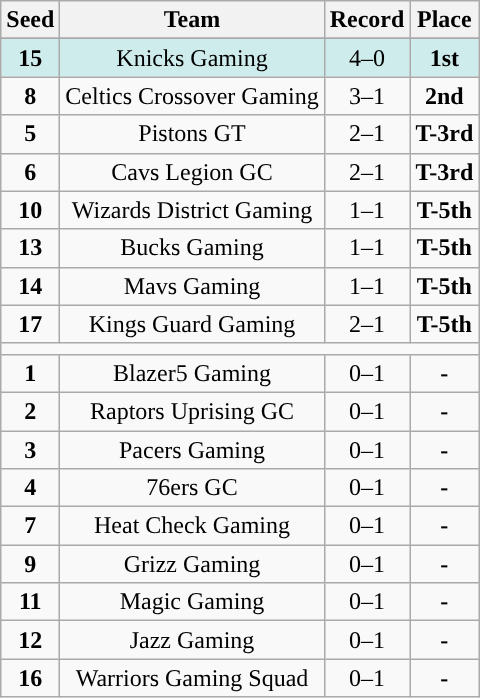<table class="wikitable notsortable" style="text-align:center; font-size:100%">
<tr>
<th>Seed</th>
<th>Team</th>
<th>Record</th>
<th>Place</th>
</tr>
<tr>
</tr>
<tr style="background:#CFECEC">
<td style="text-align:center"><strong>15</strong></td>
<td>Knicks Gaming</td>
<td>4–0</td>
<td><strong>1st</strong></td>
</tr>
<tr>
<td style="text-align:center"><strong>8</strong></td>
<td>Celtics Crossover Gaming</td>
<td>3–1</td>
<td><strong>2nd</strong></td>
</tr>
<tr>
<td style="text-align:center"><strong>5</strong></td>
<td>Pistons GT</td>
<td>2–1</td>
<td><strong>T-3rd</strong></td>
</tr>
<tr>
<td style="text-align:center"><strong>6</strong></td>
<td>Cavs Legion GC</td>
<td>2–1</td>
<td><strong>T-3rd</strong></td>
</tr>
<tr>
<td style="text-align:center"><strong>10</strong></td>
<td>Wizards District Gaming</td>
<td>1–1</td>
<td><strong>T-5th</strong></td>
</tr>
<tr>
<td style="text-align:center"><strong>13</strong></td>
<td>Bucks Gaming</td>
<td>1–1</td>
<td><strong>T-5th</strong></td>
</tr>
<tr>
<td style="text-align:center"><strong>14</strong></td>
<td>Mavs Gaming</td>
<td>1–1</td>
<td><strong>T-5th</strong></td>
</tr>
<tr>
<td style="text-align:center"><strong>17</strong></td>
<td>Kings Guard Gaming</td>
<td>2–1</td>
<td><strong>T-5th</strong></td>
</tr>
<tr>
<td colspan=4></td>
</tr>
<tr>
<td style="text-align:center"><strong>1</strong></td>
<td>Blazer5 Gaming</td>
<td>0–1</td>
<td><strong>-</strong></td>
</tr>
<tr>
<td style="text-align:center"><strong>2</strong></td>
<td>Raptors Uprising GC</td>
<td>0–1</td>
<td><strong>-</strong></td>
</tr>
<tr>
<td style="text-align:center"><strong>3</strong></td>
<td>Pacers Gaming</td>
<td>0–1</td>
<td><strong>-</strong></td>
</tr>
<tr>
<td style="text-align:center"><strong>4</strong></td>
<td>76ers GC</td>
<td>0–1</td>
<td><strong>-</strong></td>
</tr>
<tr>
<td style="text-align:center"><strong>7</strong></td>
<td>Heat Check Gaming</td>
<td>0–1</td>
<td><strong>-</strong></td>
</tr>
<tr>
<td style="text-align:center"><strong>9</strong></td>
<td>Grizz Gaming</td>
<td>0–1</td>
<td><strong>-</strong></td>
</tr>
<tr>
<td style="text-align:center"><strong>11</strong></td>
<td>Magic Gaming</td>
<td>0–1</td>
<td><strong>-</strong></td>
</tr>
<tr>
<td style="text-align:center"><strong>12</strong></td>
<td>Jazz Gaming</td>
<td>0–1</td>
<td><strong>-</strong></td>
</tr>
<tr>
<td style="text-align:center"><strong>16</strong></td>
<td>Warriors Gaming Squad</td>
<td>0–1</td>
<td><strong>-</strong></td>
</tr>
</table>
